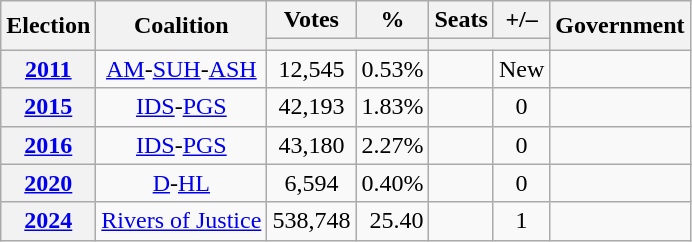<table class="wikitable" style="text-align:center;">
<tr>
<th rowspan=2>Election</th>
<th rowspan=2>Coalition</th>
<th>Votes</th>
<th>%</th>
<th>Seats</th>
<th>+/–</th>
<th rowspan=2>Government</th>
</tr>
<tr>
<th colspan=2></th>
<th colspan=2></th>
</tr>
<tr>
<th><a href='#'>2011</a></th>
<td><a href='#'>AM</a>-<a href='#'>SUH</a>-<a href='#'>ASH</a></td>
<td>12,545</td>
<td>0.53%</td>
<td></td>
<td>New</td>
<td></td>
</tr>
<tr>
<th><a href='#'>2015</a></th>
<td><a href='#'>IDS</a>-<a href='#'>PGS</a></td>
<td>42,193</td>
<td>1.83%</td>
<td></td>
<td> 0</td>
<td></td>
</tr>
<tr>
<th><a href='#'>2016</a></th>
<td><a href='#'>IDS</a>-<a href='#'>PGS</a></td>
<td>43,180</td>
<td>2.27%</td>
<td></td>
<td> 0</td>
<td></td>
</tr>
<tr>
<th><a href='#'>2020</a></th>
<td><a href='#'>D</a>-<a href='#'>HL</a></td>
<td>6,594</td>
<td>0.40%</td>
<td></td>
<td> 0</td>
<td></td>
</tr>
<tr>
<th><a href='#'>2024</a></th>
<td><a href='#'>Rivers of Justice</a></td>
<td align=right>538,748</td>
<td align=right>25.40</td>
<td></td>
<td align=center> 1</td>
<td></td>
</tr>
</table>
